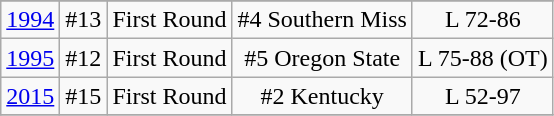<table class="wikitable" style="text-align:center">
<tr>
</tr>
<tr>
<td rowspan=1><a href='#'>1994</a></td>
<td>#13</td>
<td>First Round</td>
<td>#4 Southern Miss</td>
<td>L 72-86</td>
</tr>
<tr style="text-align:center;">
<td rowspan=1><a href='#'>1995</a></td>
<td>#12</td>
<td>First Round</td>
<td>#5 Oregon State</td>
<td>L 75-88 (OT)</td>
</tr>
<tr style="text-align:center;">
<td rowspan=1><a href='#'>2015</a></td>
<td>#15</td>
<td>First Round</td>
<td>#2 Kentucky</td>
<td>L 52-97</td>
</tr>
<tr style="text-align:center;">
</tr>
</table>
